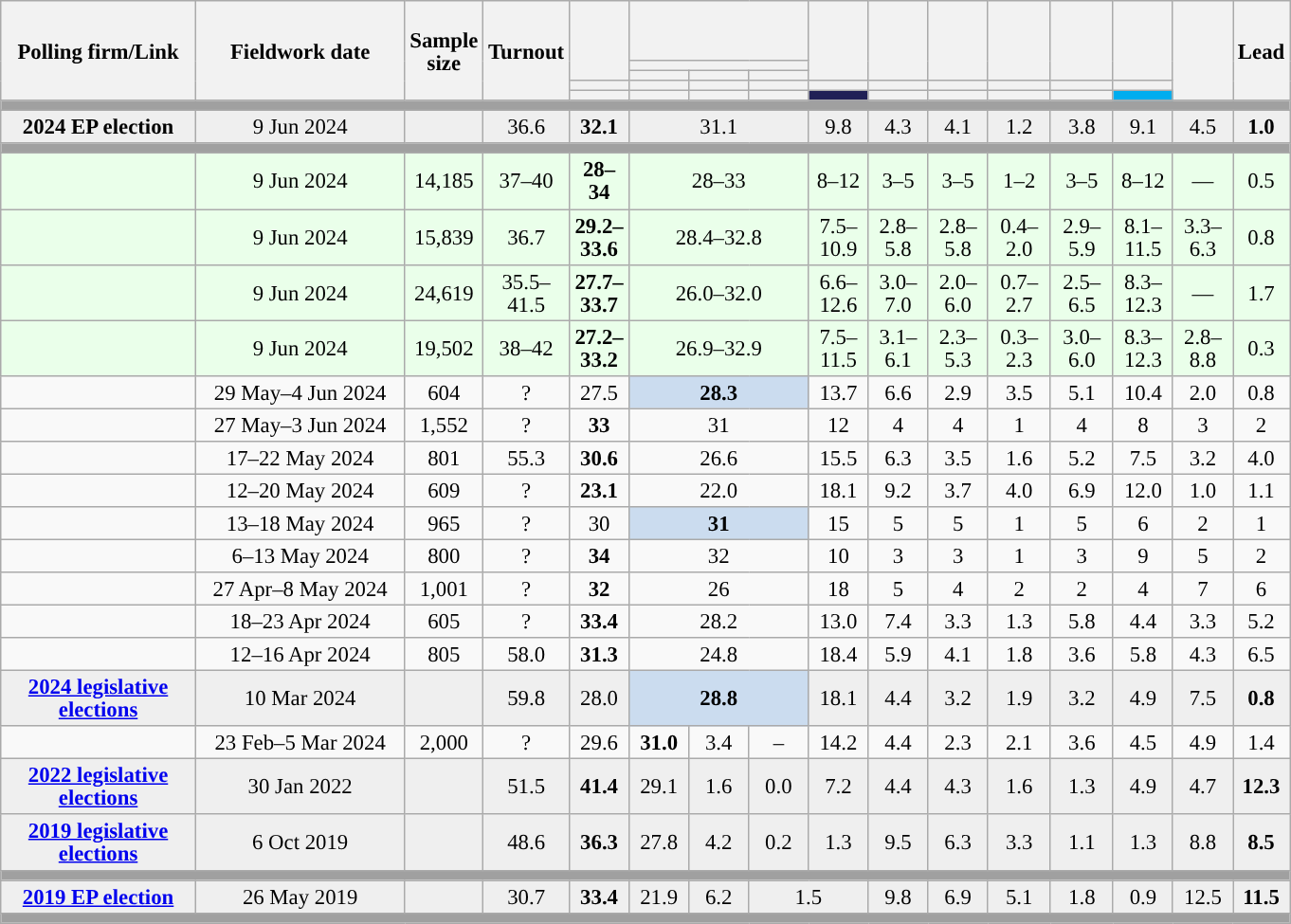<table class="wikitable sortable mw-datatable" style="text-align:center;font-size:95%;line-height:16px;">
<tr style="height:42px;">
<th style="width:130px;" rowspan="5">Polling firm/Link</th>
<th style="width:140px;" rowspan="5">Fieldwork date</th>
<th class="unsortable" style="width:45px;" rowspan="5">Sample size</th>
<th class="unsortable" style="width:45px;" rowspan="5">Turnout</th>
<th rowspan="3" class="sortable" style="width:35px;"></th>
<th colspan="3" class="unsortable" style="width:45px;"></th>
<th rowspan="3" class="sortable" style="width:35px;"></th>
<th rowspan="3" class="sortable" style="width:35px;"></th>
<th rowspan="3" class="sortable" style="width:35px;"></th>
<th rowspan="3" class="sortable" style="width:37px;"></th>
<th rowspan="3" class="sortable" style="width:37px;"></th>
<th rowspan="3" class="sortable" style="width:35px;"></th>
<th class="unsortable" style="width:35px;" rowspan="5"></th>
<th class="unsortable" style="width:30px;" rowspan="5">Lead</th>
</tr>
<tr>
<th colspan="3" class="unsortable" style="background:"></th>
</tr>
<tr>
<th class="unsortable" style="width:35px;"></th>
<th class="unsortable" style="width:35px;"></th>
<th class="unsortable" style="width:35px;"></th>
</tr>
<tr>
<th class="unsortable" style="width:35px;"></th>
<th class="unsortable" style="width:35px;"></th>
<th class="unsortable" style="width:35px;"></th>
<th class="unsortable" style="width:35px;"></th>
<th class="unsortable" style="width:35px;"></th>
<th class="unsortable" style="width:35px;"></th>
<th class="unsortable" style="width:35px;"></th>
<th class="unsortable" style="width:35px;"></th>
<th class="unsortable" style="width:36px;"></th>
<th class="unsortable" style="width:35px;"></th>
</tr>
<tr>
<th class="sortable" style="background:"></th>
<th class="unsortable" style="color:inherit;background:"></th>
<th class="unsortable" style="color:inherit;background:"></th>
<th class="unsortable" style="color:inherit;background:"></th>
<th class="sortable" style="background:#202056;"></th>
<th class="sortable" style="background:"></th>
<th class="sortable" style="background:"></th>
<th class="sortable" style="background:"></th>
<th class="sortable" style="background:"></th>
<th class="sortable" style="background:#00ADEF;"></th>
</tr>
<tr>
<td colspan="16" style="background:#A0A0A0"></td>
</tr>
<tr style="background:#EFEFEF">
<td><strong>2024 EP election</strong></td>
<td>9 Jun 2024</td>
<td></td>
<td>36.6</td>
<td><strong>32.1</strong><br></td>
<td colspan="3">31.1<br></td>
<td>9.8<br></td>
<td>4.3<br></td>
<td>4.1<br></td>
<td>1.2<br></td>
<td>3.8<br></td>
<td>9.1<br></td>
<td>4.5<br></td>
<td style="background:"><strong>1.0</strong></td>
</tr>
<tr>
<td colspan="16" style="background:#A0A0A0"></td>
</tr>
<tr style="background:#EAFFEA">
<td></td>
<td>9 Jun 2024</td>
<td>14,185</td>
<td>37–40</td>
<td><strong>28–34</strong><br></td>
<td colspan="3">28–33<br></td>
<td>8–12<br></td>
<td>3–5<br></td>
<td>3–5<br></td>
<td>1–2<br></td>
<td>3–5<br></td>
<td>8–12<br></td>
<td>—</td>
<td style="background:">0.5</td>
</tr>
<tr style="background:#EAFFEA">
<td></td>
<td>9 Jun 2024</td>
<td>15,839</td>
<td>36.7</td>
<td><strong>29.2–33.6</strong><br></td>
<td colspan="3">28.4–32.8<br></td>
<td>7.5–10.9<br></td>
<td>2.8–5.8<br></td>
<td>2.8–5.8<br></td>
<td>0.4–2.0<br></td>
<td>2.9–5.9<br></td>
<td>8.1–11.5<br></td>
<td>3.3–6.3<br></td>
<td style="background:">0.8</td>
</tr>
<tr style="background:#EAFFEA">
<td></td>
<td>9 Jun 2024</td>
<td>24,619</td>
<td>35.5–41.5</td>
<td><strong>27.7–33.7</strong><br></td>
<td colspan="3">26.0–32.0<br></td>
<td>6.6–12.6<br></td>
<td>3.0–7.0<br></td>
<td>2.0–6.0<br></td>
<td>0.7–2.7<br></td>
<td>2.5–6.5<br></td>
<td>8.3–12.3<br></td>
<td>—</td>
<td style="background:">1.7</td>
</tr>
<tr style="background:#EAFFEA">
<td></td>
<td>9 Jun 2024</td>
<td>19,502</td>
<td>38–42</td>
<td><strong>27.2–33.2</strong><br></td>
<td colspan="3">26.9–32.9<br></td>
<td>7.5–11.5<br></td>
<td>3.1–6.1<br></td>
<td>2.3–5.3<br></td>
<td>0.3–2.3<br></td>
<td>3.0–6.0<br></td>
<td>8.3–12.3<br></td>
<td>2.8–8.8<br></td>
<td style="background:">0.3</td>
</tr>
<tr>
<td></td>
<td data-sort-value="2019-10-03">29 May–4 Jun 2024</td>
<td>604</td>
<td>?</td>
<td>27.5<br></td>
<td colspan="3" style="background:#CBDCEF"><strong>28.3</strong><br></td>
<td>13.7<br></td>
<td>6.6<br></td>
<td>2.9<br></td>
<td>3.5<br></td>
<td>5.1<br></td>
<td>10.4<br></td>
<td>2.0<br></td>
<td style="background:">0.8</td>
</tr>
<tr>
<td></td>
<td data-sort-value="2019-10-03">27 May–3 Jun 2024</td>
<td>1,552</td>
<td>?</td>
<td><strong>33</strong><br></td>
<td colspan="3">31<br></td>
<td>12<br></td>
<td>4<br></td>
<td>4<br></td>
<td>1<br></td>
<td>4<br></td>
<td>8<br></td>
<td>3<br></td>
<td style="background:">2</td>
</tr>
<tr>
<td></td>
<td>17–22 May 2024</td>
<td>801</td>
<td>55.3</td>
<td><strong>30.6</strong><br></td>
<td colspan="3">26.6<br></td>
<td>15.5<br></td>
<td>6.3<br></td>
<td>3.5<br></td>
<td>1.6<br></td>
<td>5.2<br></td>
<td>7.5<br></td>
<td>3.2<br></td>
<td style="background:">4.0</td>
</tr>
<tr>
<td></td>
<td data-sort-value="2019-10-03">12–20 May 2024</td>
<td>609</td>
<td>?</td>
<td><strong>23.1</strong><br></td>
<td colspan="3">22.0<br></td>
<td>18.1<br></td>
<td>9.2<br></td>
<td>3.7<br></td>
<td>4.0<br></td>
<td>6.9<br></td>
<td>12.0<br></td>
<td>1.0<br></td>
<td style="background:">1.1</td>
</tr>
<tr>
<td></td>
<td data-sort-value="2019-10-03">13–18 May 2024</td>
<td>965</td>
<td>?</td>
<td>30<br></td>
<td colspan="3" style="background:#CBDCEF"><strong>31</strong><br></td>
<td>15<br></td>
<td>5<br></td>
<td>5<br></td>
<td>1<br></td>
<td>5<br></td>
<td>6<br></td>
<td>2<br></td>
<td style="background:">1</td>
</tr>
<tr>
<td></td>
<td data-sort-value="2019-10-03">6–13 May 2024</td>
<td>800</td>
<td>?</td>
<td><strong>34</strong><br></td>
<td colspan="3">32<br></td>
<td>10<br></td>
<td>3<br></td>
<td>3<br></td>
<td>1<br></td>
<td>3<br></td>
<td>9<br></td>
<td>5<br></td>
<td style="background:">2</td>
</tr>
<tr>
<td></td>
<td data-sort-value="2019-10-03">27 Apr–8 May 2024</td>
<td>1,001</td>
<td>?</td>
<td><strong>32</strong><br></td>
<td colspan="3">26<br></td>
<td>18<br></td>
<td>5<br></td>
<td>4<br></td>
<td>2<br></td>
<td>2<br></td>
<td>4<br></td>
<td>7<br></td>
<td style="background:">6</td>
</tr>
<tr>
<td></td>
<td data-sort-value="2019-10-03">18–23 Apr 2024</td>
<td>605</td>
<td>?</td>
<td><strong>33.4</strong><br></td>
<td colspan="3">28.2<br></td>
<td>13.0<br></td>
<td>7.4<br></td>
<td>3.3<br></td>
<td>1.3<br></td>
<td>5.8<br></td>
<td>4.4<br></td>
<td>3.3<br></td>
<td style="background:">5.2</td>
</tr>
<tr>
<td></td>
<td>12–16 Apr 2024</td>
<td>805</td>
<td>58.0</td>
<td><strong>31.3</strong><br></td>
<td colspan="3">24.8<br></td>
<td>18.4<br></td>
<td>5.9<br></td>
<td>4.1<br></td>
<td>1.8<br></td>
<td>3.6<br></td>
<td>5.8<br></td>
<td>4.3<br></td>
<td style="background:">6.5</td>
</tr>
<tr style="background:#EFEFEF;">
<td><strong><a href='#'>2024 legislative elections</a></strong></td>
<td data-sort-value="2022-01-30">10 Mar 2024</td>
<td></td>
<td>59.8</td>
<td>28.0<br></td>
<td colspan="3" style="background:#CBDCEF"><strong>28.8</strong><br></td>
<td>18.1<br></td>
<td>4.4<br></td>
<td>3.2<br></td>
<td>1.9<br></td>
<td>3.2<br></td>
<td>4.9<br></td>
<td>7.5<br></td>
<td style="background:"><strong>0.8</strong></td>
</tr>
<tr>
<td></td>
<td>23 Feb–5 Mar 2024</td>
<td>2,000</td>
<td>?</td>
<td>29.6<br></td>
<td><strong>31.0</strong><br></td>
<td>3.4<br></td>
<td>–</td>
<td>14.2<br></td>
<td>4.4<br></td>
<td>2.3<br></td>
<td>2.1<br></td>
<td>3.6<br></td>
<td>4.5<br></td>
<td>4.9<br></td>
<td style="background:">1.4</td>
</tr>
<tr style="background:#EFEFEF;">
<td><strong><a href='#'>2022 legislative elections</a></strong></td>
<td data-sort-value="2022-01-30">30 Jan 2022</td>
<td></td>
<td>51.5</td>
<td><strong>41.4</strong><br></td>
<td>29.1<br></td>
<td>1.6<br></td>
<td>0.0<br></td>
<td>7.2<br></td>
<td>4.4<br></td>
<td>4.3<br></td>
<td>1.6<br></td>
<td>1.3<br></td>
<td>4.9<br></td>
<td>4.7<br></td>
<td style="background:"><strong>12.3</strong></td>
</tr>
<tr style="background:#EFEFEF;">
<td><strong><a href='#'>2019 legislative elections</a></strong></td>
<td data-sort-value="2019-10-06">6 Oct 2019</td>
<td></td>
<td>48.6</td>
<td><strong>36.3</strong><br></td>
<td>27.8<br></td>
<td>4.2<br></td>
<td>0.2<br></td>
<td>1.3<br></td>
<td>9.5<br></td>
<td>6.3<br></td>
<td>3.3<br></td>
<td>1.1<br></td>
<td>1.3<br></td>
<td>8.8<br></td>
<td style="background:"><strong>8.5</strong></td>
</tr>
<tr>
<td colspan="16" style="background:#A0A0A0"></td>
</tr>
<tr style="background:#EFEFEF">
<td><strong><a href='#'>2019 EP election</a></strong></td>
<td>26 May 2019</td>
<td></td>
<td>30.7</td>
<td><strong>33.4</strong><br></td>
<td>21.9<br></td>
<td>6.2<br></td>
<td colspan=2>1.5<br></td>
<td>9.8<br></td>
<td>6.9<br></td>
<td>5.1<br></td>
<td>1.8<br></td>
<td>0.9<br></td>
<td>12.5<br></td>
<td style="background:"><strong>11.5</strong></td>
</tr>
<tr>
<td colspan="16" style="background:#A0A0A0"></td>
</tr>
</table>
